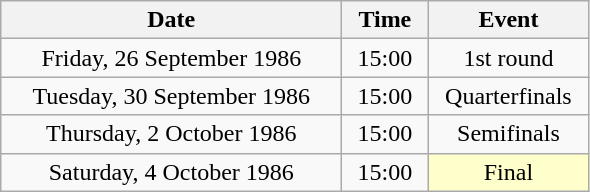<table class = "wikitable" style="text-align:center;">
<tr>
<th width=220>Date</th>
<th width=50>Time</th>
<th width=100>Event</th>
</tr>
<tr>
<td>Friday, 26 September 1986</td>
<td>15:00</td>
<td>1st round</td>
</tr>
<tr>
<td>Tuesday, 30 September 1986</td>
<td>15:00</td>
<td>Quarterfinals</td>
</tr>
<tr>
<td>Thursday, 2 October 1986</td>
<td>15:00</td>
<td>Semifinals</td>
</tr>
<tr>
<td>Saturday, 4 October 1986</td>
<td>15:00</td>
<td bgcolor=ffffcc>Final</td>
</tr>
</table>
